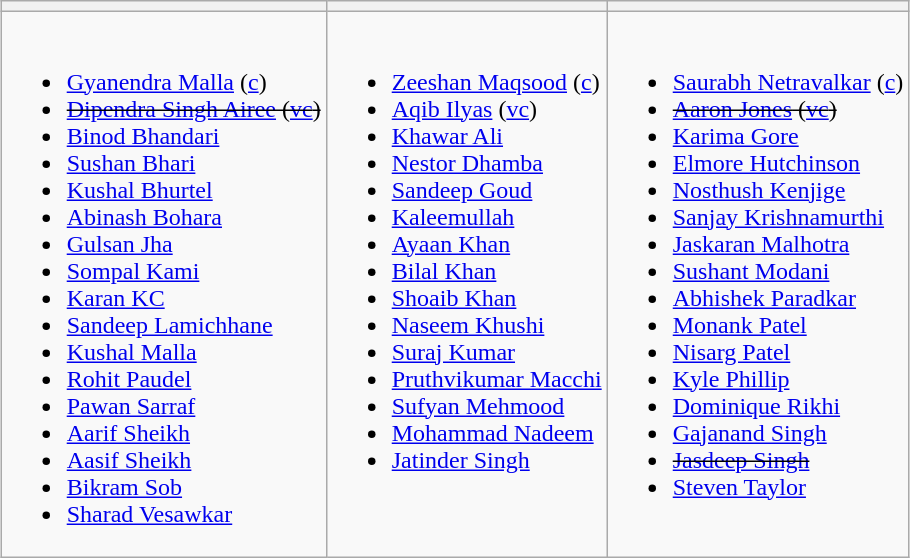<table class="wikitable" style="text-align:left; margin:auto">
<tr>
<th></th>
<th></th>
<th></th>
</tr>
<tr style="vertical-align:top">
<td><br><ul><li><a href='#'>Gyanendra Malla</a> (<a href='#'>c</a>)</li><li><s><a href='#'>Dipendra Singh Airee</a>  (<a href='#'>vc</a>)</s></li><li><a href='#'>Binod Bhandari</a></li><li><a href='#'>Sushan Bhari</a></li><li><a href='#'>Kushal Bhurtel</a></li><li><a href='#'>Abinash Bohara</a></li><li><a href='#'>Gulsan Jha</a></li><li><a href='#'>Sompal Kami</a></li><li><a href='#'>Karan KC</a></li><li><a href='#'>Sandeep Lamichhane</a></li><li><a href='#'>Kushal Malla</a></li><li><a href='#'>Rohit Paudel</a></li><li><a href='#'>Pawan Sarraf</a></li><li><a href='#'>Aarif Sheikh</a></li><li><a href='#'>Aasif Sheikh</a></li><li><a href='#'>Bikram Sob</a></li><li><a href='#'>Sharad Vesawkar</a></li></ul></td>
<td><br><ul><li><a href='#'>Zeeshan Maqsood</a> (<a href='#'>c</a>)</li><li><a href='#'>Aqib Ilyas</a> (<a href='#'>vc</a>)</li><li><a href='#'>Khawar Ali</a></li><li><a href='#'>Nestor Dhamba</a></li><li><a href='#'>Sandeep Goud</a></li><li><a href='#'>Kaleemullah</a></li><li><a href='#'>Ayaan Khan</a></li><li><a href='#'>Bilal Khan</a></li><li><a href='#'>Shoaib Khan</a></li><li><a href='#'>Naseem Khushi</a></li><li><a href='#'>Suraj Kumar</a></li><li><a href='#'>Pruthvikumar Macchi</a></li><li><a href='#'>Sufyan Mehmood</a></li><li><a href='#'>Mohammad Nadeem</a></li><li><a href='#'>Jatinder Singh</a></li></ul></td>
<td><br><ul><li><a href='#'>Saurabh Netravalkar</a> (<a href='#'>c</a>)</li><li><s><a href='#'>Aaron Jones</a> (<a href='#'>vc</a>)</s></li><li><a href='#'>Karima Gore</a></li><li><a href='#'>Elmore Hutchinson</a></li><li><a href='#'>Nosthush Kenjige</a></li><li><a href='#'>Sanjay Krishnamurthi</a></li><li><a href='#'>Jaskaran Malhotra</a></li><li><a href='#'>Sushant Modani</a></li><li><a href='#'>Abhishek Paradkar</a></li><li><a href='#'>Monank Patel</a></li><li><a href='#'>Nisarg Patel</a></li><li><a href='#'>Kyle Phillip</a></li><li><a href='#'>Dominique Rikhi</a></li><li><a href='#'>Gajanand Singh</a></li><li><s><a href='#'>Jasdeep Singh</a></s></li><li><a href='#'>Steven Taylor</a></li></ul></td>
</tr>
</table>
